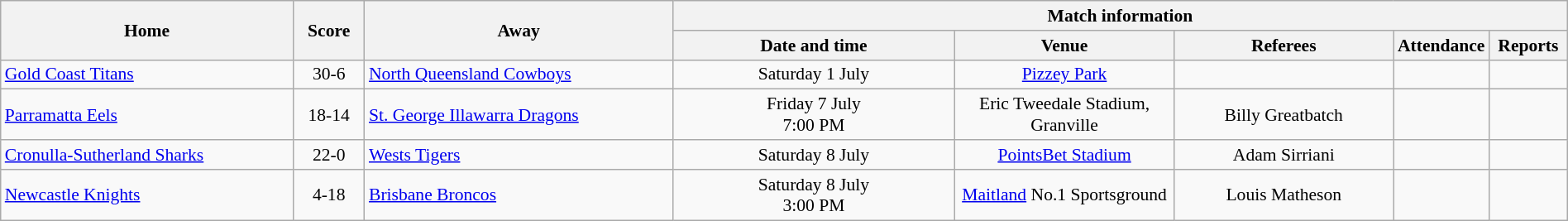<table class="wikitable" width="100%" style="border-collapse:collapse; font-size:90%; text-align:center;">
<tr>
<th rowspan="2">Home</th>
<th rowspan="2" text-align:center;>Score</th>
<th rowspan="2">Away</th>
<th colspan="6">Match information</th>
</tr>
<tr>
<th width="18%">Date and time</th>
<th width="14%">Venue</th>
<th width="14%">Referees</th>
<th width="5%">Attendance</th>
<th width="5%">Reports</th>
</tr>
<tr>
<td align="left"> <a href='#'>Gold Coast Titans</a></td>
<td>30-6</td>
<td align="left"> <a href='#'>North Queensland Cowboys</a></td>
<td>Saturday 1 July</td>
<td><a href='#'>Pizzey Park</a></td>
<td></td>
<td></td>
</tr>
<tr>
<td align="left"> <a href='#'>Parramatta Eels</a></td>
<td>18-14</td>
<td align="left"> <a href='#'>St. George Illawarra Dragons</a></td>
<td>Friday 7 July<br>7:00 PM</td>
<td>Eric Tweedale Stadium, Granville</td>
<td>Billy Greatbatch</td>
<td></td>
<td></td>
</tr>
<tr>
<td align="left"> <a href='#'>Cronulla-Sutherland Sharks</a></td>
<td>22-0</td>
<td align="left"> <a href='#'>Wests Tigers</a></td>
<td>Saturday 8 July</td>
<td><a href='#'>PointsBet Stadium</a></td>
<td>Adam Sirriani</td>
<td></td>
<td></td>
</tr>
<tr>
<td align="left"> <a href='#'>Newcastle Knights</a></td>
<td>4-18</td>
<td align="left"> <a href='#'>Brisbane Broncos</a></td>
<td>Saturday 8 July <br> 3:00 PM</td>
<td><a href='#'>Maitland</a> No.1 Sportsground</td>
<td>Louis Matheson</td>
<td></td>
<td></td>
</tr>
</table>
